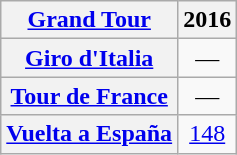<table class="wikitable plainrowheaders">
<tr>
<th scope="col"><a href='#'>Grand Tour</a></th>
<th scope="col">2016</th>
</tr>
<tr style="text-align:center;">
<th scope="row"> <a href='#'>Giro d'Italia</a></th>
<td>—</td>
</tr>
<tr style="text-align:center;">
<th scope="row"> <a href='#'>Tour de France</a></th>
<td>—</td>
</tr>
<tr style="text-align:center;">
<th scope="row"> <a href='#'>Vuelta a España</a></th>
<td><a href='#'>148</a></td>
</tr>
</table>
